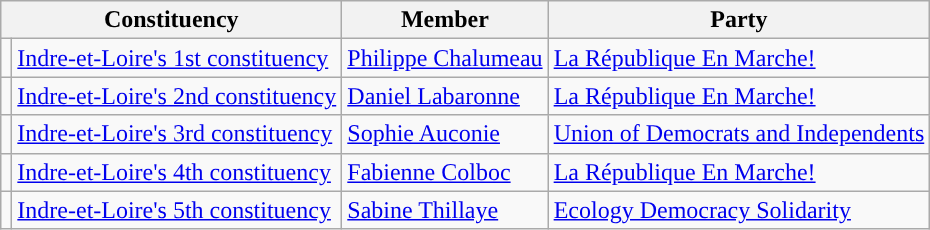<table class="wikitable">
<tr>
<th colspan="2">Constituency</th>
<th>Member</th>
<th>Party</th>
</tr>
<tr>
<td style="background-color: "></td>
<td><a href='#'>Indre-et-Loire's 1st constituency</a></td>
<td><a href='#'>Philippe Chalumeau</a></td>
<td><a href='#'>La République En Marche!</a></td>
</tr>
<tr>
<td style="background-color: "></td>
<td><a href='#'>Indre-et-Loire's 2nd constituency</a></td>
<td><a href='#'>Daniel Labaronne</a></td>
<td><a href='#'>La République En Marche!</a></td>
</tr>
<tr>
<td style="background-color: "></td>
<td><a href='#'>Indre-et-Loire's 3rd constituency</a></td>
<td><a href='#'>Sophie Auconie</a></td>
<td><a href='#'>Union of Democrats and Independents</a></td>
</tr>
<tr>
<td style="background-color: "></td>
<td><a href='#'>Indre-et-Loire's 4th constituency</a></td>
<td><a href='#'>Fabienne Colboc</a></td>
<td><a href='#'>La République En Marche!</a></td>
</tr>
<tr>
<td style="background-color: "></td>
<td><a href='#'>Indre-et-Loire's 5th constituency</a></td>
<td><a href='#'>Sabine Thillaye</a></td>
<td><a href='#'>Ecology Democracy Solidarity</a></td>
</tr>
</table>
